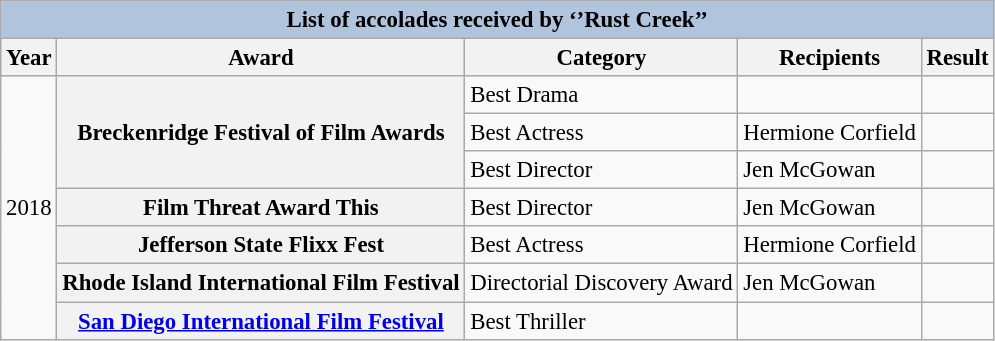<table class="wikitable sortable plainrowheaders" style="font-size: 95%;">
<tr>
<th colspan="5" style="background: LightSteelBlue;">List of accolades received by ‘’Rust Creek’’</th>
</tr>
<tr style="background:#ccc; text-align:center;">
<th>Year</th>
<th>Award</th>
<th>Category</th>
<th>Recipients</th>
<th>Result</th>
</tr>
<tr>
<td rowspan="11">2018</td>
<th rowspan="3" scope="row">Breckenridge Festival of Film Awards</th>
<td>Best Drama </td>
<td></td>
<td></td>
</tr>
<tr>
<td>Best Actress </td>
<td>Hermione Corfield</td>
<td></td>
</tr>
<tr>
<td>Best Director</td>
<td>Jen McGowan</td>
<td></td>
</tr>
<tr>
<th scope="row">Film Threat Award This</th>
<td>Best Director </td>
<td>Jen McGowan</td>
<td></td>
</tr>
<tr>
<th scope="row">Jefferson State Flixx Fest</th>
<td>Best Actress </td>
<td>Hermione Corfield</td>
<td></td>
</tr>
<tr>
<th scope="row">Rhode Island International Film Festival</th>
<td>Directorial Discovery Award </td>
<td>Jen McGowan</td>
<td></td>
</tr>
<tr>
<th scope="row"><a href='#'>San Diego International Film Festival</a></th>
<td>Best Thriller </td>
<td></td>
<td></td>
</tr>
</table>
